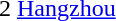<table cellspacing="0" cellpadding="0">
<tr>
<td><div>2 </div></td>
<td><a href='#'>Hangzhou</a></td>
</tr>
</table>
